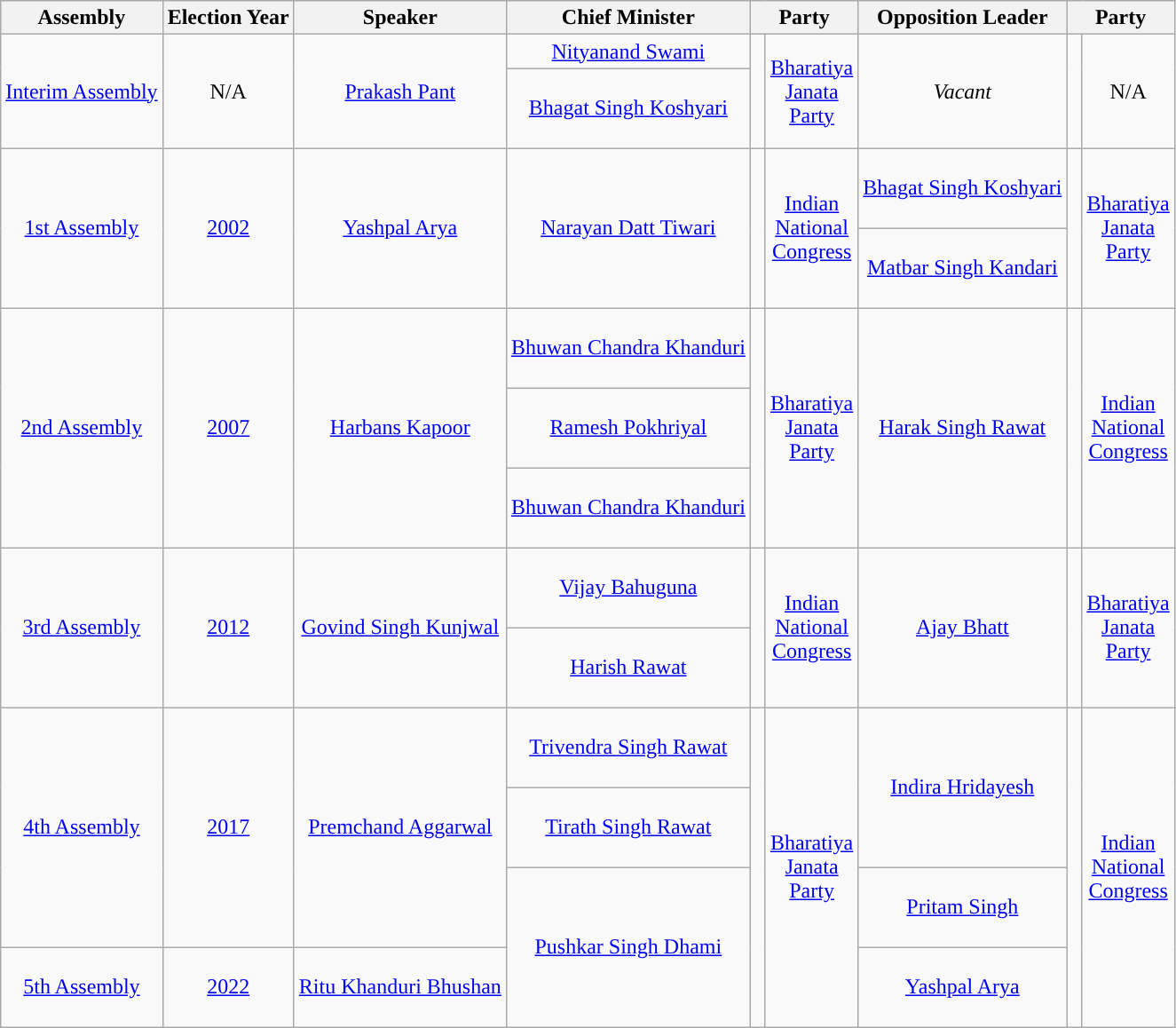<table class="wikitable sortable">
<tr>
<th>Assembly</th>
<th>Election Year</th>
<th>Speaker</th>
<th>Chief Minister</th>
<th colspan="2">Party</th>
<th>Opposition Leader</th>
<th colspan="2">Party</th>
</tr>
<tr style="text-align:center;">
<td rowspan="2"><a href='#'>Interim Assembly</a></td>
<td rowspan="2">N/A</td>
<td rowspan="2"><a href='#'>Prakash Pant</a></td>
<td><a href='#'>Nityanand Swami</a><br></td>
<td rowspan="2" width="4px" style="background-color: "></td>
<td rowspan="2"><a href='#'>Bharatiya<br>Janata<br>Party</a></td>
<td rowspan="2"><em>Vacant</em></td>
<td rowspan="2" width="4px" style="background-color: "></td>
<td rowspan="2">N/A</td>
</tr>
<tr style="text-align:center; height:60px;">
<td><a href='#'>Bhagat Singh Koshyari</a><br></td>
</tr>
<tr style="text-align:center; height:60px;">
<td rowspan="2"><a href='#'>1st Assembly</a></td>
<td rowspan="2"><a href='#'>2002</a></td>
<td rowspan="2"><a href='#'>Yashpal Arya</a></td>
<td rowspan="2"><a href='#'>Narayan Datt Tiwari</a></td>
<td rowspan="2" width="4px" style="background-color: "></td>
<td rowspan="2"><a href='#'>Indian<br>National<br>Congress</a></td>
<td><a href='#'>Bhagat Singh Koshyari</a> <br></td>
<td rowspan="2" width="4px" style="background-color: "></td>
<td rowspan="2"><a href='#'>Bharatiya<br>Janata<br>Party</a></td>
</tr>
<tr style="text-align:center; height:60px;">
<td><a href='#'>Matbar Singh Kandari</a> <br></td>
</tr>
<tr style="text-align:center; height:60px;">
<td rowspan="3"><a href='#'>2nd Assembly</a></td>
<td rowspan="3"><a href='#'>2007</a></td>
<td rowspan="3"><a href='#'>Harbans Kapoor</a></td>
<td><a href='#'>Bhuwan Chandra Khanduri</a><br></td>
<td rowspan="3" width="4px" style="background-color: "></td>
<td rowspan="3"><a href='#'>Bharatiya<br>Janata<br>Party</a></td>
<td rowspan="3"><a href='#'>Harak Singh Rawat</a></td>
<td rowspan="3" width="4px" style="background-color: "></td>
<td rowspan="3"><a href='#'>Indian<br>National<br>Congress</a></td>
</tr>
<tr style="text-align:center; height:60px;">
<td><a href='#'>Ramesh Pokhriyal</a><br></td>
</tr>
<tr style="text-align:center; height:60px;">
<td><a href='#'>Bhuwan Chandra Khanduri</a><br></td>
</tr>
<tr style="text-align:center; height:60px;">
<td rowspan="2"><a href='#'>3rd Assembly</a></td>
<td rowspan="2"><a href='#'>2012</a></td>
<td rowspan="2"><a href='#'>Govind Singh Kunjwal</a></td>
<td><a href='#'>Vijay Bahuguna</a><br></td>
<td rowspan="2" width="4px" style="background-color: "></td>
<td rowspan="2"><a href='#'>Indian<br>National<br>Congress</a></td>
<td rowspan="2"><a href='#'>Ajay Bhatt</a></td>
<td rowspan="2" width="4px" style="background-color: "></td>
<td rowspan="2"><a href='#'>Bharatiya<br>Janata<br>Party</a></td>
</tr>
<tr style="text-align:center; height:60px;">
<td><a href='#'>Harish Rawat</a><br></td>
</tr>
<tr style="text-align:center; height:60px;">
<td rowspan="3"><a href='#'>4th Assembly</a></td>
<td rowspan="3"><a href='#'>2017</a></td>
<td rowspan="3"><a href='#'>Premchand Aggarwal</a></td>
<td><a href='#'>Trivendra Singh Rawat</a><br></td>
<td rowspan="4" width="4px" style="background-color: "></td>
<td rowspan="4"><a href='#'>Bharatiya<br>Janata<br>Party</a></td>
<td rowspan="2"><a href='#'>Indira Hridayesh</a> <br></td>
<td rowspan="4" width="4px" style="background-color: "></td>
<td rowspan="4"><a href='#'>Indian<br>National<br>Congress</a></td>
</tr>
<tr style="text-align:center; height:60px;">
<td><a href='#'>Tirath Singh Rawat</a><br></td>
</tr>
<tr style="text-align:center; height:60px;">
<td rowspan="2"><a href='#'>Pushkar Singh Dhami</a></td>
<td><a href='#'>Pritam Singh</a><br></td>
</tr>
<tr style="text-align:center; height:60px;">
<td><a href='#'>5th Assembly</a></td>
<td><a href='#'>2022</a></td>
<td><a href='#'>Ritu Khanduri Bhushan</a></td>
<td><a href='#'>Yashpal Arya</a></td>
</tr>
</table>
